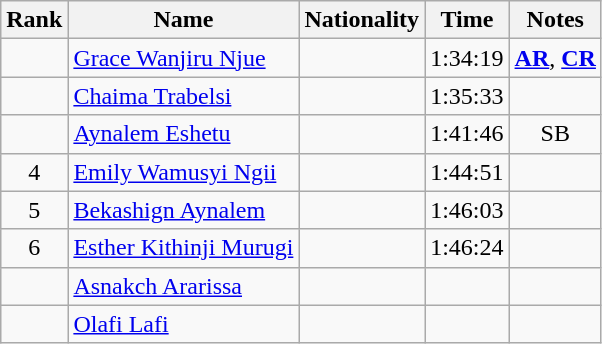<table class="wikitable sortable" style="text-align:center">
<tr>
<th>Rank</th>
<th>Name</th>
<th>Nationality</th>
<th>Time</th>
<th>Notes</th>
</tr>
<tr>
<td></td>
<td align=left><a href='#'>Grace Wanjiru Njue</a></td>
<td align=left></td>
<td>1:34:19</td>
<td><strong><a href='#'>AR</a></strong>, <strong><a href='#'>CR</a></strong></td>
</tr>
<tr>
<td></td>
<td align=left><a href='#'>Chaima Trabelsi</a></td>
<td align=left></td>
<td>1:35:33</td>
<td></td>
</tr>
<tr>
<td></td>
<td align=left><a href='#'>Aynalem Eshetu</a></td>
<td align=left></td>
<td>1:41:46</td>
<td>SB</td>
</tr>
<tr>
<td>4</td>
<td align=left><a href='#'>Emily Wamusyi Ngii</a></td>
<td align=left></td>
<td>1:44:51</td>
<td></td>
</tr>
<tr>
<td>5</td>
<td align=left><a href='#'>Bekashign Aynalem</a></td>
<td align=left></td>
<td>1:46:03</td>
<td></td>
</tr>
<tr>
<td>6</td>
<td align=left><a href='#'>Esther Kithinji Murugi</a></td>
<td align=left></td>
<td>1:46:24</td>
<td></td>
</tr>
<tr>
<td></td>
<td align=left><a href='#'>Asnakch Ararissa</a></td>
<td align=left></td>
<td></td>
<td></td>
</tr>
<tr>
<td></td>
<td align=left><a href='#'>Olafi Lafi</a></td>
<td align=left></td>
<td></td>
<td></td>
</tr>
</table>
